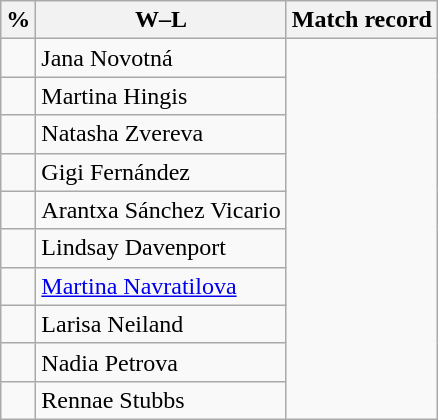<table class="wikitable nowrap" style="text-align:center; display:inline-table">
<tr>
<th>%</th>
<th scope="col">W–L</th>
<th scope="col">Match record</th>
</tr>
<tr>
<td></td>
<td style="text-align:left"> Jana Novotná</td>
</tr>
<tr>
<td></td>
<td style="text-align:left"> Martina Hingis</td>
</tr>
<tr>
<td></td>
<td style="text-align:left"> Natasha Zvereva</td>
</tr>
<tr>
<td></td>
<td style="text-align:left"> Gigi Fernández</td>
</tr>
<tr>
<td></td>
<td style="text-align:left"> Arantxa Sánchez Vicario</td>
</tr>
<tr>
<td></td>
<td style="text-align:left"> Lindsay Davenport</td>
</tr>
<tr>
<td></td>
<td style="text-align:left"> <a href='#'>Martina Navratilova</a></td>
</tr>
<tr>
<td></td>
<td style="text-align:left"> Larisa Neiland</td>
</tr>
<tr>
<td></td>
<td style="text-align:left"> Nadia Petrova</td>
</tr>
<tr>
<td></td>
<td style="text-align:left"> Rennae Stubbs</td>
</tr>
</table>
